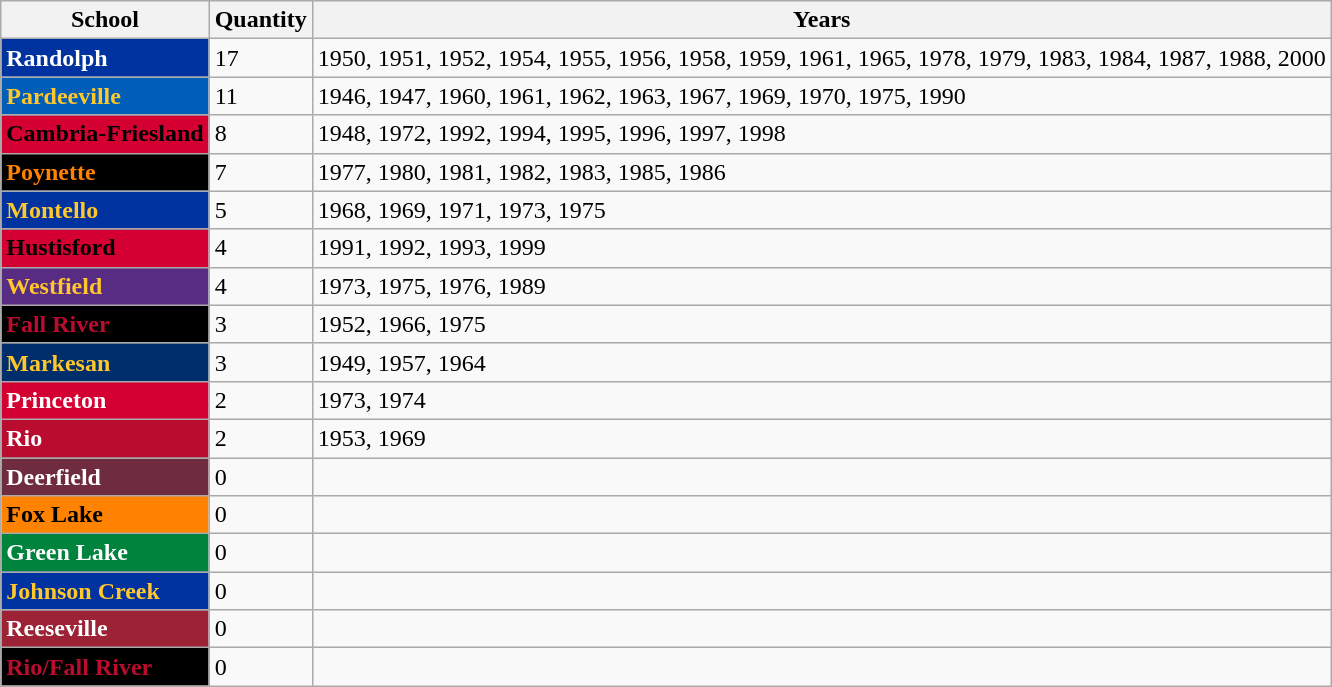<table class="wikitable">
<tr>
<th>School</th>
<th>Quantity</th>
<th>Years</th>
</tr>
<tr>
<td style="background: #0032a0; color: white"><strong>Randolph</strong></td>
<td>17</td>
<td>1950, 1951, 1952, 1954, 1955, 1956, 1958, 1959, 1961, 1965, 1978, 1979, 1983, 1984, 1987, 1988, 2000</td>
</tr>
<tr>
<td style="background: #005eb8; color: #ffc72c"><strong>Pardeeville</strong></td>
<td>11</td>
<td>1946, 1947, 1960, 1961, 1962, 1963, 1967, 1969, 1970, 1975, 1990</td>
</tr>
<tr>
<td style="background: #d50032; color: black"><strong>Cambria-Friesland</strong></td>
<td>8</td>
<td>1948, 1972, 1992, 1994, 1995, 1996, 1997, 1998</td>
</tr>
<tr>
<td style="background: black; color: #ff8200"><strong>Poynette</strong></td>
<td>7</td>
<td>1977, 1980, 1981, 1982, 1983, 1985, 1986</td>
</tr>
<tr>
<td style="background: #0032a0; color: #ffc72c"><strong>Montello</strong></td>
<td>5</td>
<td>1968, 1969, 1971, 1973, 1975</td>
</tr>
<tr>
<td style="background: #d50032; color: black"><strong>Hustisford</strong></td>
<td>4</td>
<td>1991, 1992, 1993, 1999</td>
</tr>
<tr>
<td style="background: #582c83; color:#ffc72c"><strong>Westfield</strong></td>
<td>4</td>
<td>1973, 1975, 1976, 1989</td>
</tr>
<tr>
<td style="background: black; color: #ba0c2f"><strong>Fall River</strong></td>
<td>3</td>
<td>1952, 1966, 1975</td>
</tr>
<tr>
<td style="background: #002d6c; color: #ffc72c"><strong>Markesan</strong></td>
<td>3</td>
<td>1949, 1957, 1964</td>
</tr>
<tr>
<td style="background: #d50032; color: white"><strong>Princeton</strong></td>
<td>2</td>
<td>1973, 1974</td>
</tr>
<tr>
<td style="background: #ba0c2f; color: white"><strong>Rio</strong></td>
<td>2</td>
<td>1953, 1969</td>
</tr>
<tr>
<td style="background: #6f2c3f; color:white"><strong>Deerfield</strong></td>
<td>0</td>
<td></td>
</tr>
<tr>
<td style="background: #ff8200; color: black"><strong>Fox Lake</strong></td>
<td>0</td>
<td></td>
</tr>
<tr>
<td style="background: #00843d; color: white"><strong>Green Lake</strong></td>
<td>0</td>
<td></td>
</tr>
<tr>
<td style="background: #0032a0; color: #ffc72c"><strong>Johnson Creek</strong></td>
<td>0</td>
<td></td>
</tr>
<tr>
<td style="background: #9d2235; color: white"><strong>Reeseville</strong></td>
<td>0</td>
<td></td>
</tr>
<tr>
<td style="background: black; color: #ba0c2f"><strong>Rio/Fall River</strong></td>
<td>0</td>
<td></td>
</tr>
</table>
